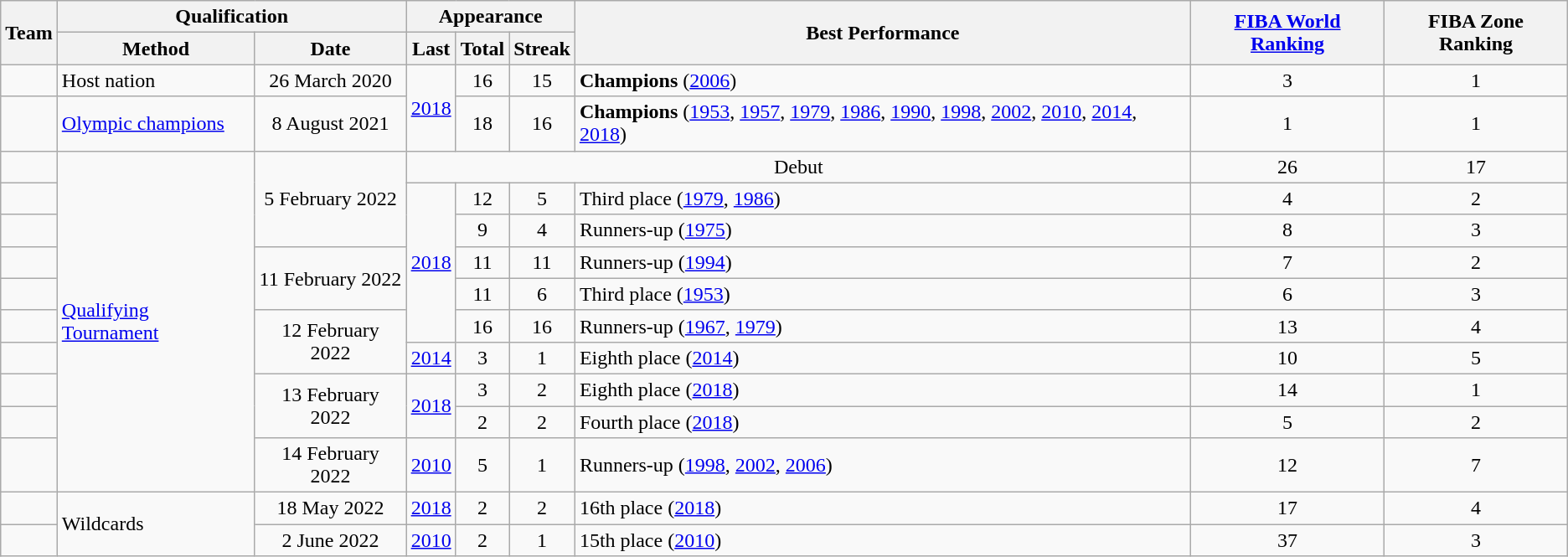<table class="wikitable">
<tr>
<th rowspan=2>Team</th>
<th colspan=2>Qualification</th>
<th colspan=3>Appearance</th>
<th rowspan=2>Best Performance</th>
<th rowspan=2><a href='#'>FIBA World Ranking</a></th>
<th rowspan=2>FIBA Zone Ranking</th>
</tr>
<tr>
<th>Method</th>
<th>Date</th>
<th>Last</th>
<th>Total</th>
<th>Streak</th>
</tr>
<tr>
<td></td>
<td>Host nation</td>
<td align=center>26 March 2020</td>
<td align=center rowspan=2><a href='#'>2018</a></td>
<td align=center>16</td>
<td align=center>15</td>
<td><strong>Champions</strong> (<a href='#'>2006</a>)</td>
<td align=center>3</td>
<td align="center">1</td>
</tr>
<tr>
<td></td>
<td><a href='#'>Olympic champions</a></td>
<td align=center>8 August 2021</td>
<td align=center>18</td>
<td align=center>16</td>
<td><strong>Champions</strong> (<a href='#'>1953</a>, <a href='#'>1957</a>, <a href='#'>1979</a>, <a href='#'>1986</a>, <a href='#'>1990</a>, <a href='#'>1998</a>, <a href='#'>2002</a>, <a href='#'>2010</a>, <a href='#'>2014</a>, <a href='#'>2018</a>)</td>
<td align=center>1</td>
<td align="center">1</td>
</tr>
<tr>
<td></td>
<td rowspan=10><a href='#'>Qualifying Tournament</a></td>
<td align=center rowspan=3>5 February 2022</td>
<td align=center colspan=4>Debut</td>
<td align=center>26</td>
<td align="center">17</td>
</tr>
<tr>
<td></td>
<td align=center rowspan=5><a href='#'>2018</a></td>
<td align=center>12</td>
<td align=center>5</td>
<td>Third place (<a href='#'>1979</a>, <a href='#'>1986</a>)</td>
<td align=center>4</td>
<td align="center">2</td>
</tr>
<tr>
<td></td>
<td align=center>9</td>
<td align=center>4</td>
<td>Runners-up (<a href='#'>1975</a>)</td>
<td align=center>8</td>
<td align="center">3</td>
</tr>
<tr>
<td></td>
<td align=center rowspan=2>11 February 2022</td>
<td align=center>11</td>
<td align=center>11</td>
<td>Runners-up (<a href='#'>1994</a>)</td>
<td align=center>7</td>
<td align="center">2</td>
</tr>
<tr>
<td></td>
<td align=center>11</td>
<td align=center>6</td>
<td>Third place (<a href='#'>1953</a>)</td>
<td align=center>6</td>
<td align="center">3</td>
</tr>
<tr>
<td></td>
<td align=center rowspan=2>12 February 2022</td>
<td align=center>16</td>
<td align=center>16</td>
<td>Runners-up (<a href='#'>1967</a>, <a href='#'>1979</a>)</td>
<td align=center>13</td>
<td align="center">4</td>
</tr>
<tr>
<td></td>
<td><a href='#'>2014</a></td>
<td align=center>3</td>
<td align=center>1</td>
<td>Eighth place (<a href='#'>2014</a>)</td>
<td align=center>10</td>
<td align="center">5</td>
</tr>
<tr>
<td><s></s></td>
<td align=center rowspan=2>13 February 2022</td>
<td align=center rowspan=2><a href='#'>2018</a></td>
<td align=center>3</td>
<td align=center>2</td>
<td>Eighth place (<a href='#'>2018</a>)</td>
<td align=center>14</td>
<td align="center">1</td>
</tr>
<tr>
<td></td>
<td align=center>2</td>
<td align=center>2</td>
<td>Fourth place (<a href='#'>2018</a>)</td>
<td align=center>5</td>
<td align="center">2</td>
</tr>
<tr>
<td><s></s></td>
<td align=center>14 February 2022</td>
<td><a href='#'>2010</a></td>
<td align=center>5</td>
<td align=center>1</td>
<td>Runners-up (<a href='#'>1998</a>, <a href='#'>2002</a>, <a href='#'>2006</a>)</td>
<td align=center>12</td>
<td align="center">7</td>
</tr>
<tr>
<td></td>
<td rowspan=2>Wildcards</td>
<td align=center>18 May 2022</td>
<td align=center><a href='#'>2018</a></td>
<td align=center>2</td>
<td align=center>2</td>
<td>16th place (<a href='#'>2018</a>)</td>
<td align=center>17</td>
<td align="center">4</td>
</tr>
<tr>
<td></td>
<td align=center>2 June 2022</td>
<td align=center><a href='#'>2010</a></td>
<td align=center>2</td>
<td align=center>1</td>
<td>15th place (<a href='#'>2010</a>)</td>
<td align=center>37</td>
<td align="center">3</td>
</tr>
</table>
